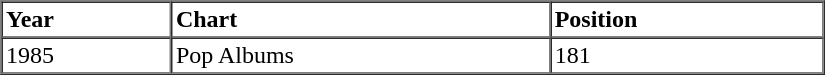<table border=1 cellspacing=0 cellpadding=2 width="550px">
<tr>
<th align="left">Year</th>
<th align="left">Chart</th>
<th align="left">Position</th>
</tr>
<tr>
<td align="left">1985</td>
<td align="left">Pop Albums</td>
<td align="left">181</td>
</tr>
<tr>
</tr>
</table>
